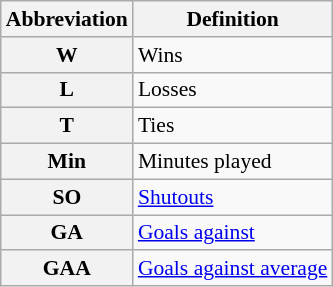<table class="wikitable" style="font-size:90%;">
<tr>
<th scope="col">Abbreviation</th>
<th scope="col">Definition</th>
</tr>
<tr>
<th scope="row">W</th>
<td>Wins</td>
</tr>
<tr>
<th scope="row">L</th>
<td>Losses</td>
</tr>
<tr>
<th scope="row">T</th>
<td>Ties</td>
</tr>
<tr>
<th scope="row">Min</th>
<td>Minutes played</td>
</tr>
<tr>
<th scope="row">SO</th>
<td><a href='#'>Shutouts</a></td>
</tr>
<tr>
<th scope="row">GA</th>
<td><a href='#'>Goals against</a></td>
</tr>
<tr>
<th scope="row">GAA</th>
<td><a href='#'>Goals against average</a></td>
</tr>
</table>
